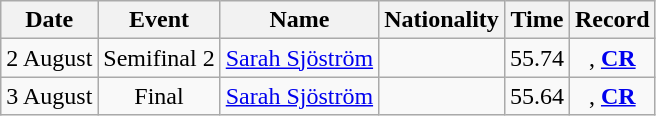<table class="wikitable" style=text-align:center>
<tr>
<th>Date</th>
<th>Event</th>
<th>Name</th>
<th>Nationality</th>
<th>Time</th>
<th>Record</th>
</tr>
<tr>
<td>2 August</td>
<td>Semifinal 2</td>
<td align=left><a href='#'>Sarah Sjöström</a></td>
<td align=left></td>
<td>55.74</td>
<td>, <strong><a href='#'>CR</a></strong></td>
</tr>
<tr>
<td>3 August</td>
<td>Final</td>
<td align=left><a href='#'>Sarah Sjöström</a></td>
<td align=left></td>
<td>55.64</td>
<td>, <strong><a href='#'>CR</a></strong></td>
</tr>
</table>
